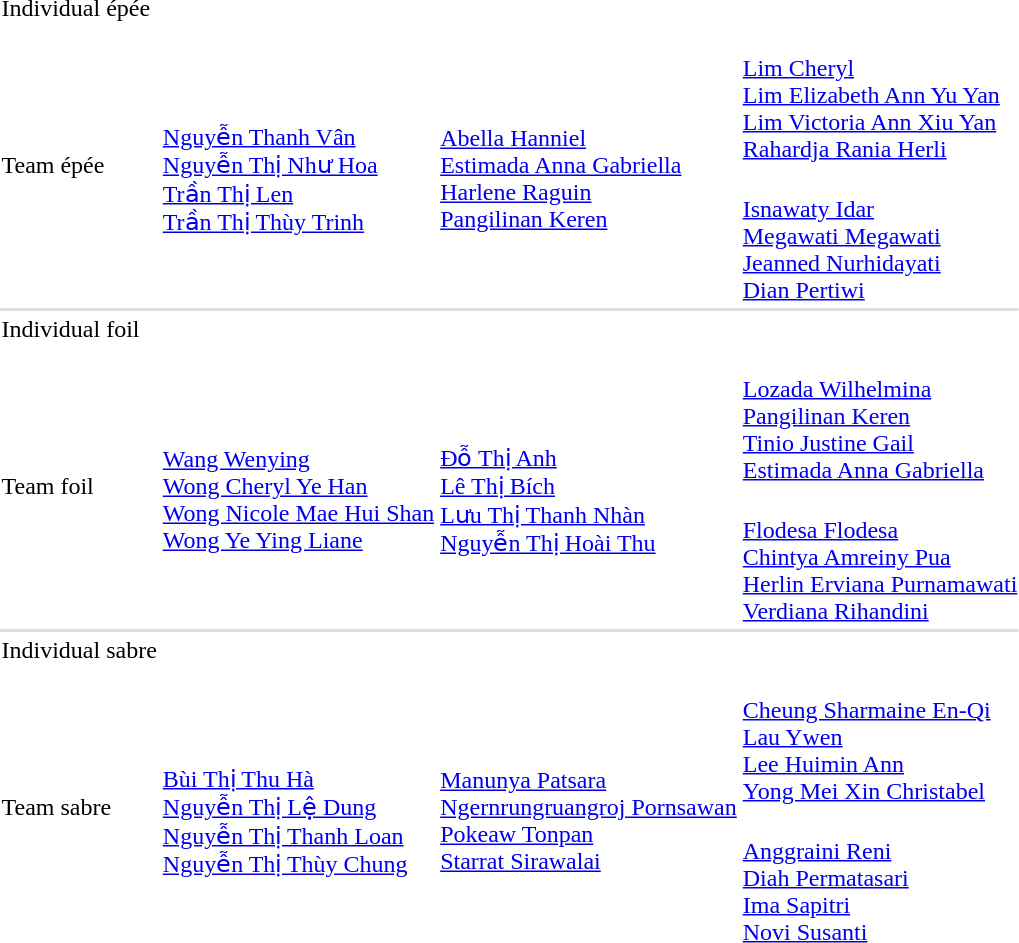<table>
<tr>
<td rowspan=2>Individual épée<br></td>
<td rowspan=2></td>
<td rowspan=2></td>
<td></td>
</tr>
<tr>
<td></td>
</tr>
<tr>
<td rowspan=2>Team épée<br></td>
<td rowspan=2><br><a href='#'>Nguyễn Thanh Vân</a><br><a href='#'>Nguyễn Thị Như Hoa</a><br><a href='#'>Trần Thị Len</a><br><a href='#'>Trần Thị Thùy Trinh</a></td>
<td rowspan=2><br><a href='#'>Abella Hanniel</a><br><a href='#'>Estimada Anna Gabriella</a><br><a href='#'>Harlene Raguin</a><br><a href='#'>Pangilinan Keren</a></td>
<td><br><a href='#'>Lim Cheryl</a><br><a href='#'>Lim Elizabeth Ann Yu Yan</a><br><a href='#'>Lim Victoria Ann Xiu Yan</a><br><a href='#'>Rahardja Rania Herli</a></td>
</tr>
<tr>
<td><br><a href='#'>Isnawaty Idar</a><br><a href='#'>Megawati Megawati</a><br><a href='#'>Jeanned Nurhidayati</a><br><a href='#'>Dian Pertiwi</a></td>
</tr>
<tr>
<td colspan="7" style="background:#dddddd;"></td>
</tr>
<tr>
<td rowspan=2>Individual foil<br></td>
<td rowspan=2></td>
<td rowspan=2></td>
<td></td>
</tr>
<tr>
<td></td>
</tr>
<tr>
<td rowspan=2>Team foil<br></td>
<td rowspan=2><br><a href='#'>Wang Wenying</a><br><a href='#'>Wong Cheryl Ye Han</a><br><a href='#'>Wong Nicole Mae Hui Shan</a><br><a href='#'>Wong Ye Ying Liane</a></td>
<td rowspan=2><br><a href='#'>Đỗ Thị Anh</a><br><a href='#'>Lê Thị Bích</a><br><a href='#'>Lưu Thị Thanh Nhàn</a><br><a href='#'>Nguyễn Thị Hoài Thu</a></td>
<td><br><a href='#'>Lozada Wilhelmina</a><br><a href='#'>Pangilinan Keren</a><br><a href='#'>Tinio Justine Gail</a><br><a href='#'>Estimada Anna Gabriella</a></td>
</tr>
<tr>
<td><br><a href='#'>Flodesa Flodesa</a><br><a href='#'>Chintya Amreiny Pua</a><br><a href='#'>Herlin Erviana Purnamawati</a><br><a href='#'>Verdiana Rihandini</a></td>
</tr>
<tr>
<td colspan="7" style="background:#dddddd;"></td>
</tr>
<tr>
<td rowspan=2>Individual sabre<br></td>
<td rowspan=2></td>
<td rowspan=2></td>
<td></td>
</tr>
<tr>
<td></td>
</tr>
<tr>
<td rowspan=2>Team sabre<br></td>
<td rowspan=2><br><a href='#'>Bùi Thị Thu Hà</a><br><a href='#'>Nguyễn Thị Lệ Dung</a><br><a href='#'>Nguyễn Thị Thanh Loan</a><br><a href='#'>Nguyễn Thị Thùy Chung</a></td>
<td rowspan=2><br><a href='#'>Manunya Patsara</a><br><a href='#'>Ngernrungruangroj Pornsawan</a><br><a href='#'>Pokeaw Tonpan</a><br><a href='#'>Starrat Sirawalai</a></td>
<td><br><a href='#'>Cheung Sharmaine En-Qi</a><br><a href='#'>Lau Ywen</a><br><a href='#'>Lee Huimin Ann</a><br><a href='#'>Yong Mei Xin Christabel</a></td>
</tr>
<tr>
<td><br><a href='#'>Anggraini Reni</a><br><a href='#'>Diah Permatasari</a><br><a href='#'>Ima Sapitri</a><br><a href='#'>Novi Susanti</a></td>
</tr>
</table>
